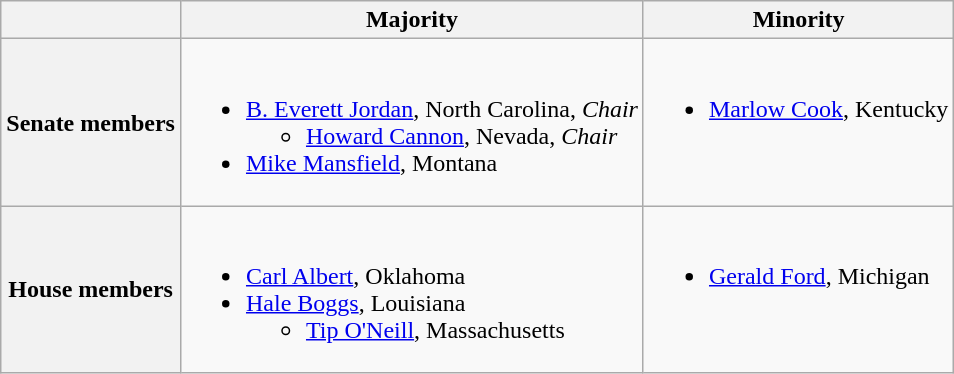<table class=wikitable>
<tr>
<th></th>
<th>Majority</th>
<th>Minority</th>
</tr>
<tr>
<th>Senate members</th>
<td valign="top" ><br><ul><li><a href='#'>B. Everett Jordan</a>, North Carolina, <em>Chair</em> <ul><li><a href='#'>Howard Cannon</a>, Nevada, <em>Chair</em></li></ul></li><li><a href='#'>Mike Mansfield</a>, Montana</li></ul></td>
<td valign="top" ><br><ul><li><a href='#'>Marlow Cook</a>, Kentucky</li></ul></td>
</tr>
<tr>
<th>House members</th>
<td valign="top" ><br><ul><li><a href='#'>Carl Albert</a>, Oklahoma</li><li><a href='#'>Hale Boggs</a>, Louisiana <ul><li><a href='#'>Tip O'Neill</a>, Massachusetts</li></ul></li></ul></td>
<td valign="top" ><br><ul><li><a href='#'>Gerald Ford</a>, Michigan</li></ul></td>
</tr>
</table>
